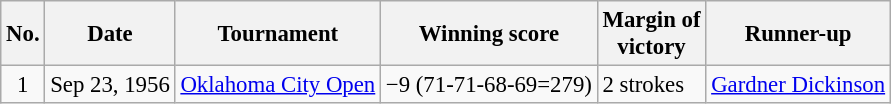<table class="wikitable" style="font-size:95%;">
<tr>
<th>No.</th>
<th>Date</th>
<th>Tournament</th>
<th>Winning score</th>
<th>Margin of<br>victory</th>
<th>Runner-up</th>
</tr>
<tr>
<td align=center>1</td>
<td align=right>Sep 23, 1956</td>
<td><a href='#'>Oklahoma City Open</a></td>
<td>−9 (71-71-68-69=279)</td>
<td>2 strokes</td>
<td> <a href='#'>Gardner Dickinson</a></td>
</tr>
</table>
